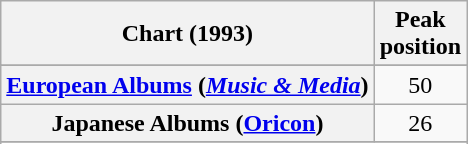<table class="wikitable sortable plainrowheaders" style="text-align:center">
<tr>
<th scope="col">Chart (1993)</th>
<th scope="col">Peak<br>position</th>
</tr>
<tr>
</tr>
<tr>
<th scope="row"><a href='#'>European Albums</a> (<em><a href='#'>Music & Media</a></em>)</th>
<td>50</td>
</tr>
<tr>
<th scope="row">Japanese Albums (<a href='#'>Oricon</a>)</th>
<td>26</td>
</tr>
<tr>
</tr>
<tr>
</tr>
<tr>
</tr>
</table>
